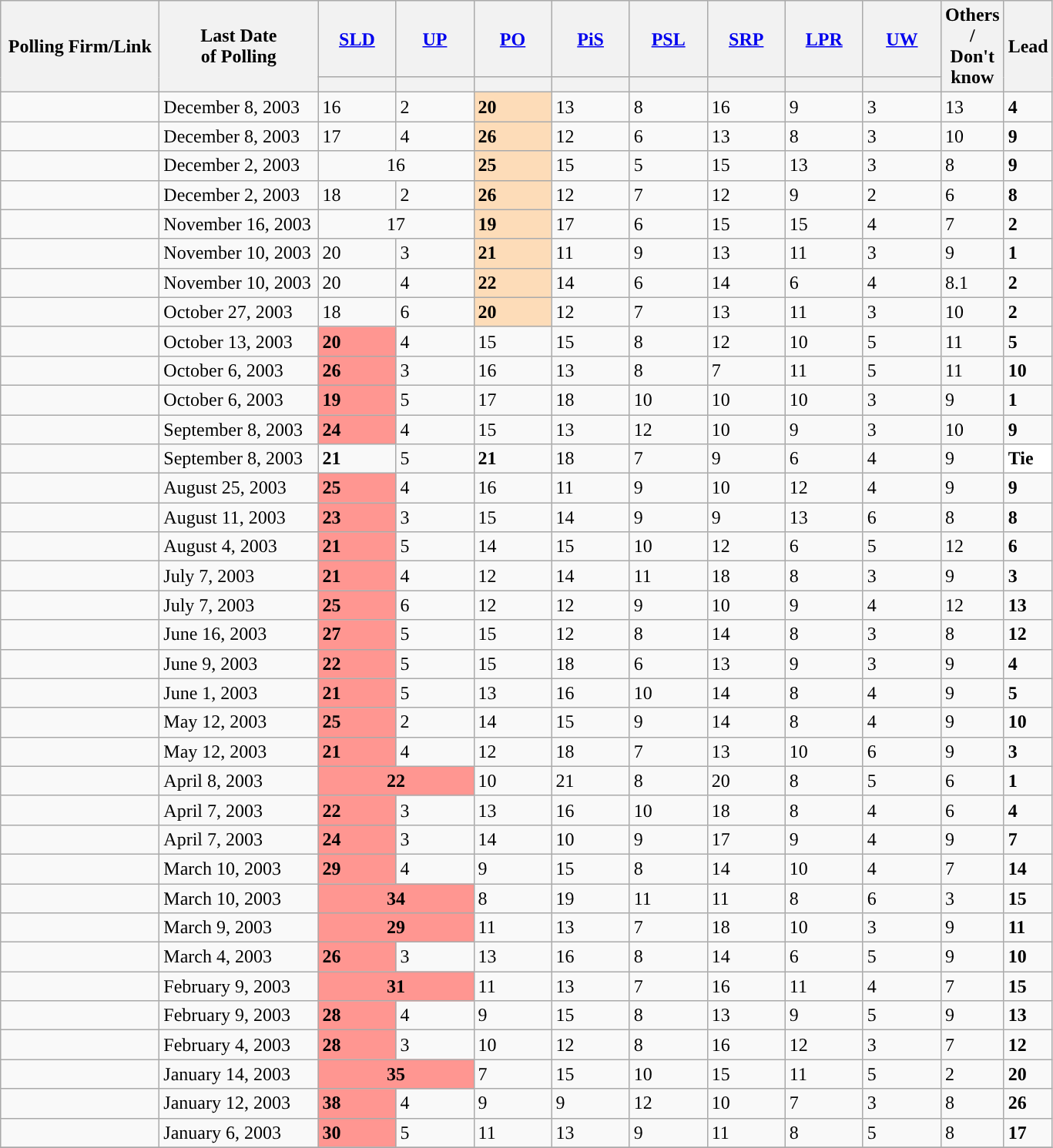<table class="wikitable sortable collapsible">
<tr style="height:42px; text-align:center; background-color:#E9E9E9">
<th rowspan="2" style="width:130px;">Polling Firm/Link</th>
<th rowspan="2" data-sort-type="date" style="width:130px;">Last Date<br>of Polling</th>
<th style="width:60px;" class="unsortable"><a href='#'>SLD</a></th>
<th style="width:60px;" class="unsortable"><a href='#'>UP</a></th>
<th style="width:60px;" class="unsortable"><a href='#'>PO</a></th>
<th style="width:60px;" class="unsortable"><a href='#'>PiS</a></th>
<th style="width:60px;" class="unsortable"><a href='#'>PSL</a></th>
<th style="width:60px;" class="unsortable"><a href='#'>SRP</a></th>
<th style="width:60px;" class="unsortable"><a href='#'>LPR</a></th>
<th style="width:60px;" class="unsortable"><a href='#'>UW</a></th>
<th rowspan="2" data-sort-type="number" style="width:40px;">Others /<br>Don't know</th>
<th rowspan="2" data-sort-type="number" style="width:30px;">Lead</th>
</tr>
<tr>
<th data-sort-type="number" style="height:1px; background:"></th>
<th data-sort-type="number" style="height:1px; background:"></th>
<th data-sort-type="number" style="height:1px; background:"></th>
<th data-sort-type="number" style="height:1px; background:"></th>
<th data-sort-type="number" style="height:1px; background:"></th>
<th data-sort-type="number" style="height:1px; background:"></th>
<th data-sort-type="number" style="height:1px; background:"></th>
<th data-sort-type="number" style="height:1px; background:"></th>
</tr>
<tr>
<td></td>
<td>December 8, 2003</td>
<td>16</td>
<td>2</td>
<td style="background:#FDDCB8"><strong>20</strong></td>
<td>13</td>
<td>8</td>
<td>16</td>
<td>9</td>
<td>3</td>
<td>13</td>
<td style="background:"><strong>4</strong></td>
</tr>
<tr>
<td></td>
<td>December 8, 2003</td>
<td>17</td>
<td>4</td>
<td style="background:#FDDCB8"><strong>26</strong></td>
<td>12</td>
<td>6</td>
<td>13</td>
<td>8</td>
<td>3</td>
<td>10</td>
<td style="background:"><strong>9</strong></td>
</tr>
<tr>
<td></td>
<td>December 2, 2003</td>
<td colspan="2" align=center>16</td>
<td style="background:#FDDCB8"><strong>25</strong></td>
<td>15</td>
<td>5</td>
<td>15</td>
<td>13</td>
<td>3</td>
<td>8</td>
<td style="background:"><strong>9</strong></td>
</tr>
<tr>
<td></td>
<td>December 2, 2003</td>
<td>18</td>
<td>2</td>
<td style="background:#FDDCB8"><strong>26</strong></td>
<td>12</td>
<td>7</td>
<td>12</td>
<td>9</td>
<td>2</td>
<td>6</td>
<td style="background:"><strong>8</strong></td>
</tr>
<tr>
<td></td>
<td>November 16, 2003</td>
<td colspan="2" align=center>17</td>
<td style="background:#FDDCB8"><strong>19</strong></td>
<td>17</td>
<td>6</td>
<td>15</td>
<td>15</td>
<td>4</td>
<td>7</td>
<td style="background:"><strong>2</strong></td>
</tr>
<tr>
<td></td>
<td>November 10, 2003</td>
<td>20</td>
<td>3</td>
<td style="background:#FDDCB8"><strong>21</strong></td>
<td>11</td>
<td>9</td>
<td>13</td>
<td>11</td>
<td>3</td>
<td>9</td>
<td style="background:"><strong>1</strong></td>
</tr>
<tr>
<td></td>
<td>November 10, 2003</td>
<td>20</td>
<td>4</td>
<td style="background:#FDDCB8"><strong>22</strong></td>
<td>14</td>
<td>6</td>
<td>14</td>
<td>6</td>
<td>4</td>
<td>8.1</td>
<td style="background:"><strong>2</strong></td>
</tr>
<tr>
<td></td>
<td>October 27, 2003</td>
<td>18</td>
<td>6</td>
<td style="background:#FDDCB8"><strong>20</strong></td>
<td>12</td>
<td>7</td>
<td>13</td>
<td>11</td>
<td>3</td>
<td>10</td>
<td style="background:"><strong>2</strong></td>
</tr>
<tr>
<td></td>
<td>October 13, 2003</td>
<td style="background:#FF9691"><strong>20</strong></td>
<td>4</td>
<td>15</td>
<td>15</td>
<td>8</td>
<td>12</td>
<td>10</td>
<td>5</td>
<td>11</td>
<td style="background:"><strong>5</strong></td>
</tr>
<tr>
<td></td>
<td>October 6, 2003</td>
<td style="background:#FF9691"><strong>26</strong></td>
<td>3</td>
<td>16</td>
<td>13</td>
<td>8</td>
<td>7</td>
<td>11</td>
<td>5</td>
<td>11</td>
<td style="background:"><strong>10</strong></td>
</tr>
<tr>
<td></td>
<td>October 6, 2003</td>
<td style="background:#FF9691"><strong>19</strong></td>
<td>5</td>
<td>17</td>
<td>18</td>
<td>10</td>
<td>10</td>
<td>10</td>
<td>3</td>
<td>9</td>
<td style="background:"><strong>1</strong></td>
</tr>
<tr>
<td></td>
<td>September 8, 2003</td>
<td style="background:#FF9691"><strong>24</strong></td>
<td>4</td>
<td>15</td>
<td>13</td>
<td>12</td>
<td>10</td>
<td>9</td>
<td>3</td>
<td>10</td>
<td style="background:"><strong>9</strong></td>
</tr>
<tr>
<td></td>
<td>September 8, 2003</td>
<td><strong>21</strong></td>
<td>5</td>
<td><strong>21</strong></td>
<td>18</td>
<td>7</td>
<td>9</td>
<td>6</td>
<td>4</td>
<td>9</td>
<td style="background:white; color:black;"><strong>Tie</strong></td>
</tr>
<tr>
<td></td>
<td>August 25, 2003</td>
<td style="background:#FF9691"><strong>25</strong></td>
<td>4</td>
<td>16</td>
<td>11</td>
<td>9</td>
<td>10</td>
<td>12</td>
<td>4</td>
<td>9</td>
<td style="background:"><strong>9</strong></td>
</tr>
<tr>
<td></td>
<td>August 11, 2003</td>
<td style="background:#FF9691"><strong>23</strong></td>
<td>3</td>
<td>15</td>
<td>14</td>
<td>9</td>
<td>9</td>
<td>13</td>
<td>6</td>
<td>8</td>
<td style="background:"><strong>8</strong></td>
</tr>
<tr>
<td></td>
<td>August 4, 2003</td>
<td style="background:#FF9691"><strong>21</strong></td>
<td>5</td>
<td>14</td>
<td>15</td>
<td>10</td>
<td>12</td>
<td>6</td>
<td>5</td>
<td>12</td>
<td style="background:"><strong>6</strong></td>
</tr>
<tr>
<td></td>
<td>July 7, 2003</td>
<td style="background:#FF9691"><strong>21</strong></td>
<td>4</td>
<td>12</td>
<td>14</td>
<td>11</td>
<td>18</td>
<td>8</td>
<td>3</td>
<td>9</td>
<td style="background:"><strong>3</strong></td>
</tr>
<tr>
<td></td>
<td>July 7, 2003</td>
<td style="background:#FF9691"><strong>25</strong></td>
<td>6</td>
<td>12</td>
<td>12</td>
<td>9</td>
<td>10</td>
<td>9</td>
<td>4</td>
<td>12</td>
<td style="background:"><strong>13</strong></td>
</tr>
<tr>
<td></td>
<td>June 16, 2003</td>
<td style="background:#FF9691"><strong>27</strong></td>
<td>5</td>
<td>15</td>
<td>12</td>
<td>8</td>
<td>14</td>
<td>8</td>
<td>3</td>
<td>8</td>
<td style="background:"><strong>12</strong></td>
</tr>
<tr>
<td></td>
<td>June 9, 2003</td>
<td style="background:#FF9691"><strong>22</strong></td>
<td>5</td>
<td>15</td>
<td>18</td>
<td>6</td>
<td>13</td>
<td>9</td>
<td>3</td>
<td>9</td>
<td style="background:"><strong>4</strong></td>
</tr>
<tr>
<td></td>
<td>June 1, 2003</td>
<td style="background:#FF9691"><strong>21</strong></td>
<td>5</td>
<td>13</td>
<td>16</td>
<td>10</td>
<td>14</td>
<td>8</td>
<td>4</td>
<td>9</td>
<td style="background:"><strong>5</strong></td>
</tr>
<tr>
<td></td>
<td>May 12, 2003</td>
<td style="background:#FF9691"><strong>25</strong></td>
<td>2</td>
<td>14</td>
<td>15</td>
<td>9</td>
<td>14</td>
<td>8</td>
<td>4</td>
<td>9</td>
<td style="background:"><strong>10</strong></td>
</tr>
<tr>
<td></td>
<td>May 12, 2003</td>
<td style="background:#FF9691"><strong>21</strong></td>
<td>4</td>
<td>12</td>
<td>18</td>
<td>7</td>
<td>13</td>
<td>10</td>
<td>6</td>
<td>9</td>
<td style="background:"><strong>3</strong></td>
</tr>
<tr>
<td></td>
<td>April 8, 2003</td>
<td colspan="2" align=center style="background:#FF9691"><strong>22</strong></td>
<td>10</td>
<td>21</td>
<td>8</td>
<td>20</td>
<td>8</td>
<td>5</td>
<td>6</td>
<td style="background:"><strong>1</strong></td>
</tr>
<tr>
<td></td>
<td>April 7, 2003</td>
<td style="background:#FF9691"><strong>22</strong></td>
<td>3</td>
<td>13</td>
<td>16</td>
<td>10</td>
<td>18</td>
<td>8</td>
<td>4</td>
<td>6</td>
<td style="background:"><strong>4</strong></td>
</tr>
<tr>
<td></td>
<td>April 7, 2003</td>
<td style="background:#FF9691"><strong>24</strong></td>
<td>3</td>
<td>14</td>
<td>10</td>
<td>9</td>
<td>17</td>
<td>9</td>
<td>4</td>
<td>9</td>
<td style="background:"><strong>7</strong></td>
</tr>
<tr>
<td></td>
<td>March 10, 2003</td>
<td style="background:#FF9691"><strong>29</strong></td>
<td>4</td>
<td>9</td>
<td>15</td>
<td>8</td>
<td>14</td>
<td>10</td>
<td>4</td>
<td>7</td>
<td style="background:"><strong>14</strong></td>
</tr>
<tr>
<td></td>
<td>March 10, 2003</td>
<td colspan="2" align=center style="background:#FF9691"><strong>34</strong></td>
<td>8</td>
<td>19</td>
<td>11</td>
<td>11</td>
<td>8</td>
<td>6</td>
<td>3</td>
<td style="background:"><strong>15</strong></td>
</tr>
<tr>
<td></td>
<td>March 9, 2003</td>
<td colspan="2" align=center style="background:#FF9691"><strong>29</strong></td>
<td>11</td>
<td>13</td>
<td>7</td>
<td>18</td>
<td>10</td>
<td>3</td>
<td>9</td>
<td style="background:"><strong>11</strong></td>
</tr>
<tr>
<td></td>
<td>March 4, 2003</td>
<td style="background:#FF9691"><strong>26</strong></td>
<td>3</td>
<td>13</td>
<td>16</td>
<td>8</td>
<td>14</td>
<td>6</td>
<td>5</td>
<td>9</td>
<td style="background:"><strong>10</strong></td>
</tr>
<tr>
<td></td>
<td>February 9, 2003</td>
<td colspan=2 align=center style="background:#FF9691"><strong>31</strong></td>
<td>11</td>
<td>13</td>
<td>7</td>
<td>16</td>
<td>11</td>
<td>4</td>
<td>7</td>
<td style="background:"><strong>15</strong></td>
</tr>
<tr>
<td></td>
<td>February 9, 2003</td>
<td style="background:#FF9691"><strong>28</strong></td>
<td>4</td>
<td>9</td>
<td>15</td>
<td>8</td>
<td>13</td>
<td>9</td>
<td>5</td>
<td>9</td>
<td style="background:"><strong>13</strong></td>
</tr>
<tr>
<td></td>
<td>February 4, 2003</td>
<td style="background:#FF9691"><strong>28</strong></td>
<td>3</td>
<td>10</td>
<td>12</td>
<td>8</td>
<td>16</td>
<td>12</td>
<td>3</td>
<td>7</td>
<td style="background:"><strong>12</strong></td>
</tr>
<tr>
<td></td>
<td>January 14, 2003</td>
<td colspan="2" align=center style="background:#FF9691"><strong>35</strong></td>
<td>7</td>
<td>15</td>
<td>10</td>
<td>15</td>
<td>11</td>
<td>5</td>
<td>2</td>
<td style="background:"><strong>20</strong></td>
</tr>
<tr>
<td></td>
<td>January 12, 2003</td>
<td style="background:#FF9691"><strong>38</strong></td>
<td>4</td>
<td>9</td>
<td>9</td>
<td>12</td>
<td>10</td>
<td>7</td>
<td>3</td>
<td>8</td>
<td style="background:"><strong>26</strong></td>
</tr>
<tr>
<td></td>
<td>January 6, 2003</td>
<td style="background:#FF9691"><strong>30</strong></td>
<td>5</td>
<td>11</td>
<td>13</td>
<td>9</td>
<td>11</td>
<td>8</td>
<td>5</td>
<td>8</td>
<td style="background:"><strong>17</strong></td>
</tr>
<tr>
</tr>
</table>
